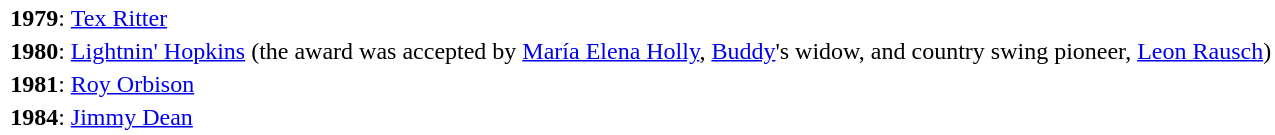<table valign="top"; border="0" cellpadding="1" style="color: black; background-color: #FFFFFF;">
<tr valign="top">
<td width="5%" style="text-align:right"><strong>1979</strong>:</td>
<td width="95%" style="text-align:left"><a href='#'>Tex Ritter</a></td>
</tr>
<tr valign="top">
<td width="5%" style="text-align:right"><strong>1980</strong>:</td>
<td width="95%" style="text-align:left"><a href='#'>Lightnin' Hopkins</a> (the award was accepted by <a href='#'>María Elena Holly</a>, <a href='#'>Buddy</a>'s widow, and country swing pioneer, <a href='#'>Leon Rausch</a>)</td>
</tr>
<tr valign="top">
<td width="5%" style="text-align:right"><strong>1981</strong>:</td>
<td width="95%" style="text-align:left"><a href='#'>Roy Orbison</a></td>
</tr>
<tr valign="top">
<td width="5%" style="text-align:right"><strong>1984</strong>:</td>
<td width="95%" style="text-align:left"><a href='#'>Jimmy Dean</a></td>
</tr>
</table>
